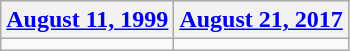<table class=wikitable>
<tr>
<th><a href='#'>August 11, 1999</a></th>
<th><a href='#'>August 21, 2017</a></th>
</tr>
<tr>
<td></td>
<td></td>
</tr>
</table>
